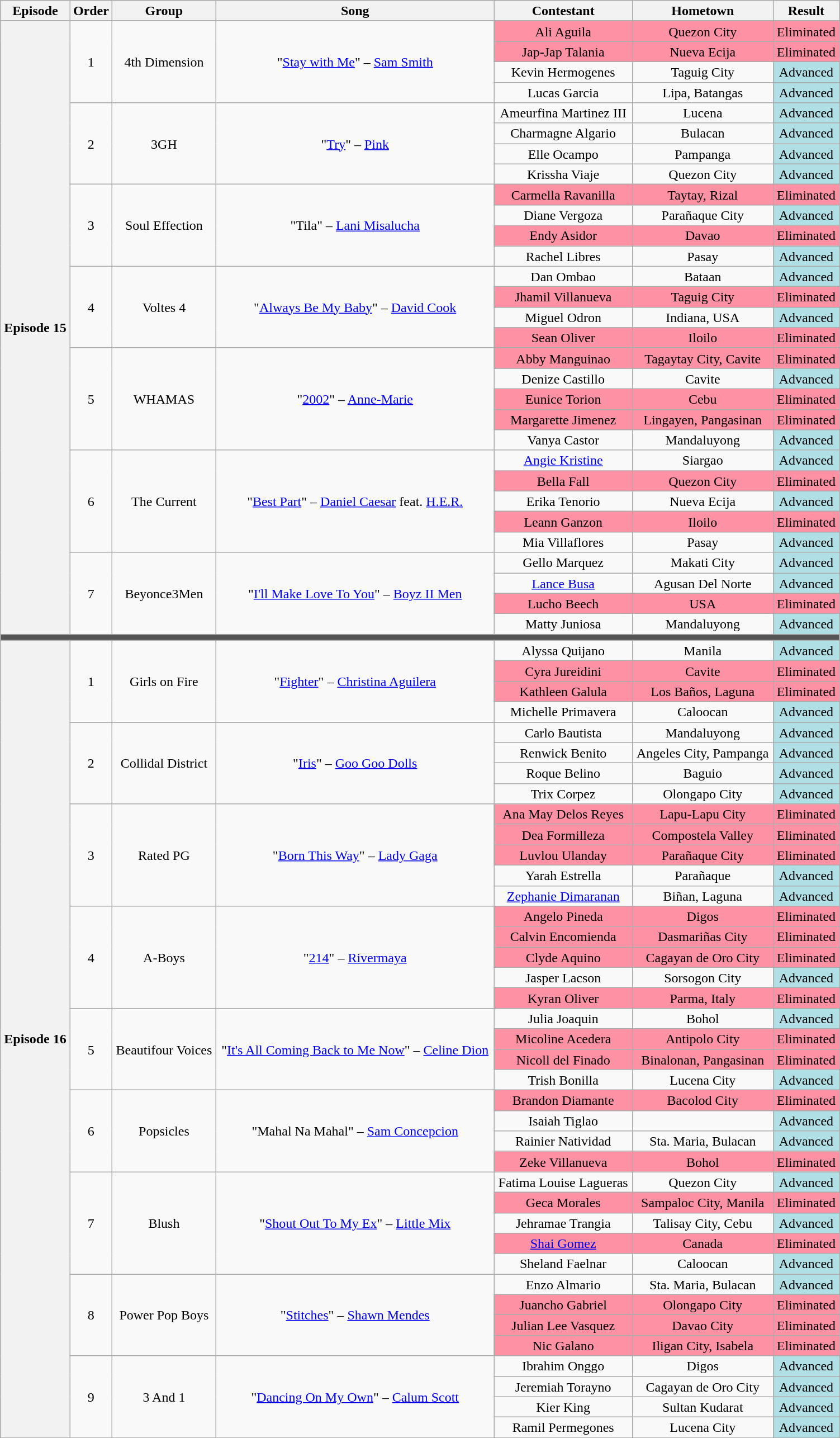<table class="wikitable" style="text-align:center; line-height:17px; width:auto;">
<tr>
<th>Episode</th>
<th style="width:5%;">Order</th>
<th>Group</th>
<th>Song</th>
<th>Contestant</th>
<th>Hometown</th>
<th>Result</th>
</tr>
<tr>
<th rowspan="30"><strong>Episode 15</strong><br><small><em></em></small></th>
<td rowspan="4">1</td>
<td rowspan="4">4th Dimension</td>
<td rowspan="4">"<a href='#'>Stay with Me</a>" – <a href='#'>Sam Smith</a></td>
<td bgcolor=#FF91A4>Ali Aguila</td>
<td bgcolor=#FF91A4>Quezon City</td>
<td bgcolor=#FF91A4>Eliminated</td>
</tr>
<tr>
<td bgcolor=#FF91A4>Jap-Jap Talania</td>
<td bgcolor=#FF91A4>Nueva Ecija</td>
<td bgcolor=#FF91A4>Eliminated</td>
</tr>
<tr>
<td>Kevin Hermogenes</td>
<td>Taguig City</td>
<td bgcolor=#B0E0E6>Advanced</td>
</tr>
<tr>
<td>Lucas Garcia</td>
<td>Lipa, Batangas</td>
<td bgcolor=#B0E0E6>Advanced</td>
</tr>
<tr>
<td rowspan="4">2</td>
<td rowspan="4">3GH</td>
<td rowspan="4">"<a href='#'>Try</a>" – <a href='#'>Pink</a></td>
<td>Ameurfina Martinez III</td>
<td>Lucena</td>
<td bgcolor=#B0E0E6>Advanced</td>
</tr>
<tr>
<td>Charmagne Algario</td>
<td>Bulacan</td>
<td bgcolor=#B0E0E6>Advanced</td>
</tr>
<tr>
<td>Elle Ocampo</td>
<td>Pampanga</td>
<td bgcolor=#B0E0E6>Advanced</td>
</tr>
<tr>
<td>Krissha Viaje</td>
<td>Quezon City</td>
<td bgcolor=#B0E0E6>Advanced</td>
</tr>
<tr>
<td rowspan="4">3</td>
<td rowspan="4">Soul Effection</td>
<td rowspan="4">"Tila" – <a href='#'>Lani Misalucha</a></td>
<td bgcolor=#FF91A4>Carmella Ravanilla</td>
<td bgcolor=#FF91A4>Taytay, Rizal</td>
<td bgcolor=#FF91A4>Eliminated</td>
</tr>
<tr>
<td>Diane Vergoza</td>
<td>Parañaque City</td>
<td bgcolor=#B0E0E6>Advanced</td>
</tr>
<tr>
<td bgcolor=#FF91A4>Endy Asidor</td>
<td bgcolor=#FF91A4>Davao</td>
<td bgcolor=#FF91A4>Eliminated</td>
</tr>
<tr>
<td>Rachel Libres</td>
<td>Pasay</td>
<td bgcolor=#B0E0E6>Advanced</td>
</tr>
<tr>
<td rowspan="4">4</td>
<td rowspan="4">Voltes 4</td>
<td rowspan="4">"<a href='#'>Always Be My Baby</a>" – <a href='#'>David Cook</a></td>
<td>Dan Ombao</td>
<td>Bataan</td>
<td bgcolor=#B0E0E6>Advanced</td>
</tr>
<tr>
<td bgcolor=#FF91A4>Jhamil Villanueva</td>
<td bgcolor=#FF91A4>Taguig City</td>
<td bgcolor=#FF91A4>Eliminated</td>
</tr>
<tr>
<td>Miguel Odron</td>
<td>Indiana, USA</td>
<td bgcolor=#B0E0E6>Advanced</td>
</tr>
<tr>
<td bgcolor=#FF91A4>Sean Oliver</td>
<td bgcolor=#FF91A4>Iloilo</td>
<td bgcolor=#FF91A4>Eliminated</td>
</tr>
<tr>
<td rowspan="5">5</td>
<td rowspan="5">WHAMAS</td>
<td rowspan="5">"<a href='#'>2002</a>" – <a href='#'>Anne-Marie</a></td>
<td bgcolor=#FF91A4>Abby Manguinao</td>
<td bgcolor=#FF91A4>Tagaytay City, Cavite</td>
<td bgcolor=#FF91A4>Eliminated</td>
</tr>
<tr>
<td>Denize Castillo</td>
<td>Cavite</td>
<td bgcolor=#B0E0E6>Advanced</td>
</tr>
<tr>
<td bgcolor=#FF91A4>Eunice Torion</td>
<td bgcolor=#FF91A4>Cebu</td>
<td bgcolor=#FF91A4>Eliminated</td>
</tr>
<tr>
<td bgcolor=#FF91A4>Margarette Jimenez</td>
<td bgcolor=#FF91A4>Lingayen, Pangasinan</td>
<td bgcolor=#FF91A4>Eliminated</td>
</tr>
<tr>
<td>Vanya Castor</td>
<td>Mandaluyong</td>
<td bgcolor=#B0E0E6>Advanced</td>
</tr>
<tr>
<td rowspan="5">6</td>
<td rowspan="5">The Current</td>
<td rowspan="5">"<a href='#'>Best Part</a>" – <a href='#'>Daniel Caesar</a> feat. <a href='#'>H.E.R.</a></td>
<td><a href='#'>Angie Kristine</a></td>
<td>Siargao</td>
<td bgcolor=#B0E0E6>Advanced</td>
</tr>
<tr>
<td bgcolor=#FF91A4>Bella Fall</td>
<td bgcolor=#FF91A4>Quezon City</td>
<td bgcolor=#FF91A4>Eliminated</td>
</tr>
<tr>
<td>Erika Tenorio</td>
<td>Nueva Ecija</td>
<td bgcolor=#B0E0E6>Advanced</td>
</tr>
<tr>
<td bgcolor=#FF91A4>Leann Ganzon</td>
<td bgcolor=#FF91A4>Iloilo</td>
<td bgcolor=#FF91A4>Eliminated</td>
</tr>
<tr>
<td>Mia Villaflores</td>
<td>Pasay</td>
<td bgcolor=#B0E0E6>Advanced</td>
</tr>
<tr>
<td rowspan="4">7</td>
<td rowspan="4">Beyonce3Men</td>
<td rowspan="4">"<a href='#'>I'll Make Love To You</a>" – <a href='#'>Boyz II Men</a></td>
<td>Gello Marquez</td>
<td>Makati City</td>
<td bgcolor=#B0E0E6>Advanced</td>
</tr>
<tr>
<td><a href='#'>Lance Busa</a></td>
<td>Agusan Del Norte</td>
<td bgcolor=#B0E0E6>Advanced</td>
</tr>
<tr>
<td bgcolor=#FF91A4>Lucho Beech</td>
<td bgcolor=#FF91A4>USA</td>
<td bgcolor=#FF91A4>Eliminated</td>
</tr>
<tr>
<td>Matty Juniosa</td>
<td>Mandaluyong</td>
<td bgcolor=#B0E0E6>Advanced</td>
</tr>
<tr>
<td colspan="7" style="background:#555;"></td>
</tr>
<tr>
<th rowspan="39"><strong>Episode 16</strong><br><small><em></em></small></th>
<td rowspan="4">1</td>
<td rowspan="4">Girls on Fire</td>
<td rowspan="4">"<a href='#'>Fighter</a>" – <a href='#'>Christina Aguilera</a></td>
<td>Alyssa Quijano</td>
<td>Manila</td>
<td bgcolor=#B0E0E6>Advanced</td>
</tr>
<tr>
<td bgcolor=#FF91A4>Cyra Jureidini</td>
<td bgcolor=#FF91A4>Cavite</td>
<td bgcolor=#FF91A4>Eliminated</td>
</tr>
<tr>
<td bgcolor=#FF91A4>Kathleen Galula</td>
<td bgcolor=#FF91A4>Los Baños, Laguna</td>
<td bgcolor=#FF91A4>Eliminated</td>
</tr>
<tr>
<td>Michelle Primavera</td>
<td>Caloocan</td>
<td bgcolor=#B0E0E6>Advanced</td>
</tr>
<tr>
<td rowspan="4">2</td>
<td rowspan="4">Collidal District</td>
<td rowspan="4">"<a href='#'>Iris</a>" – <a href='#'>Goo Goo Dolls</a></td>
<td>Carlo Bautista</td>
<td>Mandaluyong</td>
<td bgcolor=#B0E0E6>Advanced</td>
</tr>
<tr>
<td>Renwick Benito</td>
<td>Angeles City, Pampanga</td>
<td bgcolor=#B0E0E6>Advanced</td>
</tr>
<tr>
<td>Roque Belino</td>
<td>Baguio</td>
<td bgcolor=#B0E0E6>Advanced</td>
</tr>
<tr>
<td>Trix Corpez</td>
<td>Olongapo City</td>
<td bgcolor=#B0E0E6>Advanced</td>
</tr>
<tr>
<td rowspan="5">3</td>
<td rowspan="5">Rated PG</td>
<td rowspan="5">"<a href='#'>Born This Way</a>" – <a href='#'>Lady Gaga</a></td>
<td bgcolor=#FF91A4>Ana May Delos Reyes</td>
<td bgcolor=#FF91A4>Lapu-Lapu City</td>
<td bgcolor=#FF91A4>Eliminated</td>
</tr>
<tr>
<td bgcolor=#FF91A4>Dea Formilleza</td>
<td bgcolor=#FF91A4>Compostela Valley</td>
<td bgcolor=#FF91A4>Eliminated</td>
</tr>
<tr>
<td bgcolor=#FF91A4>Luvlou Ulanday</td>
<td bgcolor=#FF91A4>Parañaque City</td>
<td bgcolor=#FF91A4>Eliminated</td>
</tr>
<tr>
<td>Yarah Estrella</td>
<td>Parañaque</td>
<td bgcolor=#B0E0E6>Advanced</td>
</tr>
<tr>
<td><a href='#'>Zephanie Dimaranan</a></td>
<td>Biñan, Laguna</td>
<td bgcolor=#B0E0E6>Advanced</td>
</tr>
<tr>
<td rowspan="5">4</td>
<td rowspan="5">A-Boys</td>
<td rowspan="5">"<a href='#'>214</a>" – <a href='#'>Rivermaya</a></td>
<td bgcolor=#FF91A4>Angelo Pineda</td>
<td bgcolor=#FF91A4>Digos</td>
<td bgcolor=#FF91A4>Eliminated</td>
</tr>
<tr>
<td bgcolor=#FF91A4>Calvin Encomienda</td>
<td bgcolor=#FF91A4>Dasmariñas City</td>
<td bgcolor=#FF91A4>Eliminated</td>
</tr>
<tr>
<td bgcolor=#FF91A4>Clyde Aquino</td>
<td bgcolor=#FF91A4>Cagayan de Oro City</td>
<td bgcolor=#FF91A4>Eliminated</td>
</tr>
<tr>
<td>Jasper Lacson</td>
<td>Sorsogon City</td>
<td bgcolor=#B0E0E6>Advanced</td>
</tr>
<tr>
<td bgcolor=#FF91A4>Kyran Oliver</td>
<td bgcolor=#FF91A4>Parma, Italy</td>
<td bgcolor=#FF91A4>Eliminated</td>
</tr>
<tr>
<td rowspan="4">5</td>
<td rowspan="4">Beautifour Voices</td>
<td rowspan="4">"<a href='#'>It's All Coming Back to Me Now</a>" – <a href='#'>Celine Dion</a></td>
<td>Julia Joaquin</td>
<td>Bohol</td>
<td bgcolor=#B0E0E6>Advanced</td>
</tr>
<tr>
<td bgcolor=#FF91A4>Micoline Acedera</td>
<td bgcolor=#FF91A4>Antipolo City</td>
<td bgcolor=#FF91A4>Eliminated</td>
</tr>
<tr>
<td bgcolor=#FF91A4>Nicoll del Finado</td>
<td bgcolor=#FF91A4>Binalonan, Pangasinan</td>
<td bgcolor=#FF91A4>Eliminated</td>
</tr>
<tr>
<td>Trish Bonilla</td>
<td>Lucena City</td>
<td bgcolor=#B0E0E6>Advanced</td>
</tr>
<tr>
<td rowspan="4">6</td>
<td rowspan="4">Popsicles</td>
<td rowspan="4">"Mahal Na Mahal" – <a href='#'>Sam Concepcion</a></td>
<td bgcolor=#FF91A4>Brandon Diamante</td>
<td bgcolor=#FF91A4>Bacolod City</td>
<td bgcolor=#FF91A4>Eliminated</td>
</tr>
<tr>
<td>Isaiah Tiglao</td>
<td></td>
<td bgcolor=#B0E0E6>Advanced</td>
</tr>
<tr>
<td>Rainier Natividad</td>
<td>Sta. Maria, Bulacan</td>
<td bgcolor=#B0E0E6>Advanced</td>
</tr>
<tr>
<td bgcolor=#FF91A4>Zeke Villanueva</td>
<td bgcolor=#FF91A4>Bohol</td>
<td bgcolor=#FF91A4>Eliminated</td>
</tr>
<tr>
<td rowspan="5">7</td>
<td rowspan="5">Blush</td>
<td rowspan="5">"<a href='#'>Shout Out To My Ex</a>" – <a href='#'>Little Mix</a></td>
<td>Fatima Louise Lagueras</td>
<td>Quezon City</td>
<td bgcolor=#B0E0E6>Advanced</td>
</tr>
<tr>
<td bgcolor=#FF91A4>Geca Morales</td>
<td bgcolor=#FF91A4>Sampaloc City, Manila</td>
<td bgcolor=#FF91A4>Eliminated</td>
</tr>
<tr>
<td>Jehramae Trangia</td>
<td>Talisay City, Cebu</td>
<td bgcolor=#B0E0E6>Advanced</td>
</tr>
<tr>
<td bgcolor=#FF91A4><a href='#'>Shai Gomez</a></td>
<td bgcolor=#FF91A4>Canada</td>
<td bgcolor=#FF91A4>Eliminated</td>
</tr>
<tr>
<td>Sheland Faelnar</td>
<td>Caloocan</td>
<td bgcolor=#B0E0E6>Advanced</td>
</tr>
<tr>
<td rowspan="4">8</td>
<td rowspan="4">Power Pop Boys</td>
<td rowspan="4">"<a href='#'>Stitches</a>" – <a href='#'>Shawn Mendes</a></td>
<td>Enzo Almario</td>
<td>Sta. Maria, Bulacan</td>
<td bgcolor=#B0E0E6>Advanced</td>
</tr>
<tr>
<td bgcolor=#FF91A4>Juancho Gabriel</td>
<td bgcolor=#FF91A4>Olongapo City</td>
<td bgcolor=#FF91A4>Eliminated</td>
</tr>
<tr>
<td bgcolor=#FF91A4>Julian Lee Vasquez</td>
<td bgcolor=#FF91A4>Davao City</td>
<td bgcolor=#FF91A4>Eliminated</td>
</tr>
<tr>
<td bgcolor=#FF91A4>Nic Galano</td>
<td bgcolor=#FF91A4>Iligan City, Isabela</td>
<td bgcolor=#FF91A4>Eliminated</td>
</tr>
<tr>
<td rowspan="4">9</td>
<td rowspan="4">3 And 1</td>
<td rowspan="4">"<a href='#'>Dancing On My Own</a>" – <a href='#'>Calum Scott</a></td>
<td>Ibrahim Onggo</td>
<td>Digos</td>
<td bgcolor=#B0E0E6>Advanced</td>
</tr>
<tr>
<td>Jeremiah Torayno</td>
<td>Cagayan de Oro City</td>
<td bgcolor=#B0E0E6>Advanced</td>
</tr>
<tr>
<td>Kier King</td>
<td>Sultan Kudarat</td>
<td bgcolor=#B0E0E6>Advanced</td>
</tr>
<tr>
<td>Ramil Permegones</td>
<td>Lucena City</td>
<td bgcolor=#B0E0E6>Advanced</td>
</tr>
<tr>
</tr>
</table>
